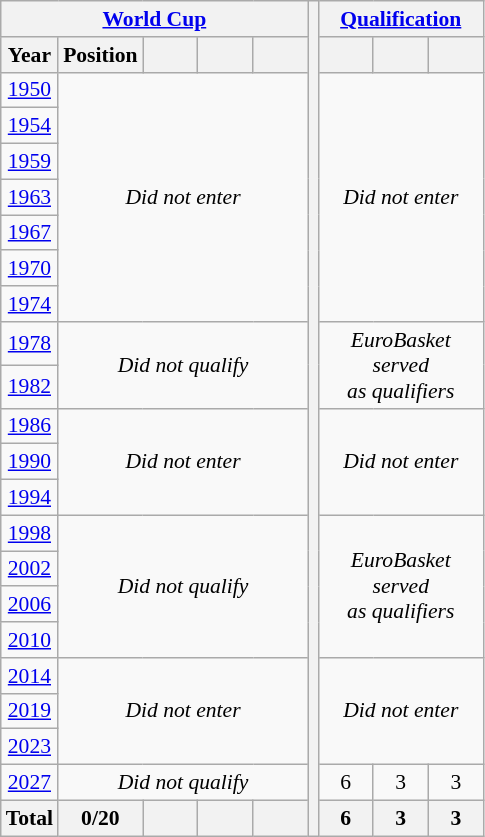<table class="wikitable" style="text-align: center;font-size:90%;">
<tr>
<th colspan=5><a href='#'>World Cup</a></th>
<th rowspan=23></th>
<th colspan=3><a href='#'>Qualification</a></th>
</tr>
<tr>
<th>Year</th>
<th>Position</th>
<th width=30></th>
<th width=30></th>
<th width=30></th>
<th width=30></th>
<th width=30></th>
<th width=30></th>
</tr>
<tr>
<td> <a href='#'>1950</a></td>
<td colspan=4 rowspan=7><em>Did not enter</em></td>
<td colspan=3 rowspan=7><em>Did not enter</em></td>
</tr>
<tr>
<td> <a href='#'>1954</a></td>
</tr>
<tr>
<td> <a href='#'>1959</a></td>
</tr>
<tr>
<td> <a href='#'>1963</a></td>
</tr>
<tr>
<td> <a href='#'>1967</a></td>
</tr>
<tr>
<td> <a href='#'>1970</a></td>
</tr>
<tr>
<td> <a href='#'>1974</a></td>
</tr>
<tr>
<td> <a href='#'>1978</a></td>
<td colspan=4 rowspan=2><em>Did not qualify</em></td>
<td colspan=3 rowspan=2><em>EuroBasket served<br>as qualifiers</em></td>
</tr>
<tr>
<td> <a href='#'>1982</a></td>
</tr>
<tr>
<td> <a href='#'>1986</a></td>
<td colspan=4 rowspan=3><em>Did not enter</em></td>
<td colspan=3 rowspan=3><em>Did not enter</em></td>
</tr>
<tr>
<td> <a href='#'>1990</a></td>
</tr>
<tr>
<td> <a href='#'>1994</a></td>
</tr>
<tr>
<td> <a href='#'>1998</a></td>
<td colspan=4 rowspan=4><em>Did not qualify</em></td>
<td colspan=3 rowspan=4><em>EuroBasket served<br>as qualifiers</em></td>
</tr>
<tr>
<td> <a href='#'>2002</a></td>
</tr>
<tr>
<td> <a href='#'>2006</a></td>
</tr>
<tr>
<td> <a href='#'>2010</a></td>
</tr>
<tr>
<td> <a href='#'>2014</a></td>
<td colspan=4 rowspan=3><em>Did not enter</em></td>
<td colspan=3 rowspan=3><em>Did not enter</em></td>
</tr>
<tr>
<td> <a href='#'>2019</a></td>
</tr>
<tr>
<td> <a href='#'>2023</a></td>
</tr>
<tr>
<td> <a href='#'>2027</a></td>
<td colspan=4><em>Did not qualify</em></td>
<td>6</td>
<td>3</td>
<td>3</td>
</tr>
<tr>
<th>Total</th>
<th>0/20</th>
<th></th>
<th></th>
<th></th>
<th>6</th>
<th>3</th>
<th>3</th>
</tr>
</table>
